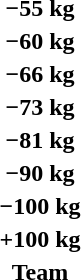<table>
<tr>
<th rowspan=2>−55 kg</th>
<td rowspan=2></td>
<td rowspan=2></td>
<td></td>
</tr>
<tr>
<td></td>
</tr>
<tr>
<th rowspan=2>−60 kg</th>
<td rowspan=2></td>
<td rowspan=2></td>
<td></td>
</tr>
<tr>
<td></td>
</tr>
<tr>
<th rowspan=2>−66 kg</th>
<td rowspan=2></td>
<td rowspan=2></td>
<td></td>
</tr>
<tr>
<td></td>
</tr>
<tr>
<th rowspan=2>−73 kg</th>
<td rowspan=2></td>
<td rowspan=2></td>
<td></td>
</tr>
<tr>
<td></td>
</tr>
<tr>
<th rowspan=2>−81 kg</th>
<td rowspan=2></td>
<td rowspan=2></td>
<td></td>
</tr>
<tr>
<td></td>
</tr>
<tr>
<th rowspan=2>−90 kg</th>
<td rowspan=2></td>
<td rowspan=2></td>
<td></td>
</tr>
<tr>
<td></td>
</tr>
<tr>
<th rowspan=2>−100 kg</th>
<td rowspan=2></td>
<td rowspan=2></td>
<td></td>
</tr>
<tr>
<td></td>
</tr>
<tr>
<th rowspan=2>+100 kg</th>
<td rowspan=2></td>
<td rowspan=2></td>
<td></td>
</tr>
<tr>
<td></td>
</tr>
<tr>
<th rowspan=2>Team</th>
<td rowspan=2></td>
<td rowspan=2></td>
<td></td>
</tr>
<tr>
<td></td>
</tr>
</table>
